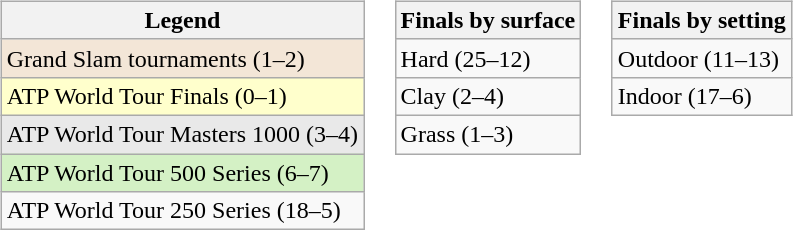<table>
<tr valign="top">
<td><br><table class="wikitable">
<tr>
<th>Legend</th>
</tr>
<tr style="background:#f3e6d7;">
<td>Grand Slam tournaments (1–2)</td>
</tr>
<tr style="background:#ffffcc;">
<td>ATP World Tour Finals (0–1)</td>
</tr>
<tr style="background:#e9e9e9;">
<td>ATP World Tour Masters 1000 (3–4)</td>
</tr>
<tr style="background:#d4f1c5;">
<td>ATP World Tour 500 Series (6–7)</td>
</tr>
<tr>
<td>ATP World Tour 250 Series (18–5)</td>
</tr>
</table>
</td>
<td><br><table class="wikitable">
<tr>
<th>Finals by surface</th>
</tr>
<tr>
<td>Hard (25–12)</td>
</tr>
<tr>
<td>Clay (2–4)</td>
</tr>
<tr>
<td>Grass (1–3)</td>
</tr>
</table>
</td>
<td><br><table class="wikitable">
<tr>
<th>Finals by setting</th>
</tr>
<tr>
<td>Outdoor (11–13)</td>
</tr>
<tr>
<td>Indoor (17–6)</td>
</tr>
</table>
</td>
</tr>
</table>
